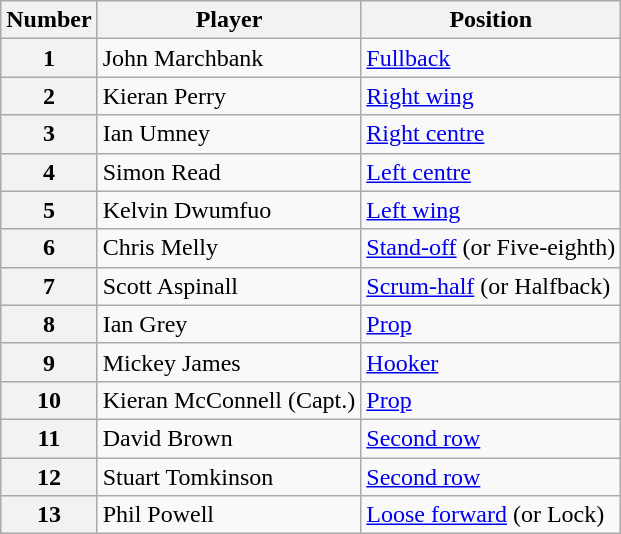<table class="wikitable">
<tr>
<th scope="col">Number</th>
<th scope="col">Player</th>
<th scope="col">Position</th>
</tr>
<tr>
<th scope="row">1</th>
<td>John Marchbank</td>
<td><a href='#'>Fullback</a></td>
</tr>
<tr>
<th scope="row">2</th>
<td>Kieran Perry</td>
<td><a href='#'>Right wing</a></td>
</tr>
<tr>
<th scope="row">3</th>
<td>Ian Umney</td>
<td><a href='#'>Right centre</a></td>
</tr>
<tr>
<th scope="row">4</th>
<td>Simon Read</td>
<td><a href='#'>Left centre</a></td>
</tr>
<tr>
<th scope="row">5</th>
<td>Kelvin Dwumfuo</td>
<td><a href='#'>Left wing</a></td>
</tr>
<tr>
<th scope="row">6</th>
<td>Chris Melly</td>
<td><a href='#'>Stand-off</a> (or Five-eighth)</td>
</tr>
<tr>
<th scope="row">7</th>
<td>Scott Aspinall</td>
<td><a href='#'>Scrum-half</a> (or Halfback)</td>
</tr>
<tr>
<th scope="row">8</th>
<td>Ian Grey</td>
<td><a href='#'>Prop</a></td>
</tr>
<tr>
<th scope="row">9</th>
<td>Mickey James</td>
<td><a href='#'>Hooker</a></td>
</tr>
<tr>
<th scope="row">10</th>
<td>Kieran McConnell (Capt.)</td>
<td><a href='#'>Prop</a></td>
</tr>
<tr>
<th scope="row">11</th>
<td>David Brown</td>
<td><a href='#'>Second row</a></td>
</tr>
<tr>
<th scope="row">12</th>
<td>Stuart Tomkinson</td>
<td><a href='#'>Second row</a></td>
</tr>
<tr>
<th scope="row">13</th>
<td>Phil Powell</td>
<td><a href='#'>Loose forward</a> (or Lock)</td>
</tr>
</table>
